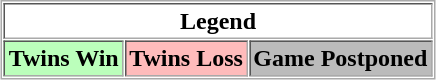<table align="center" border="1" cellpadding="2" cellspacing="1" style="border:1px solid #aaa">
<tr>
<th colspan="3">Legend</th>
</tr>
<tr>
<th style="background:#bfb;">Twins Win</th>
<th style="background:#fbb;">Twins Loss</th>
<th style="background:#bbb;">Game Postponed</th>
</tr>
</table>
